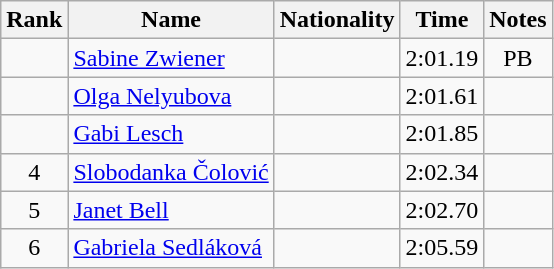<table class="wikitable sortable" style="text-align:center">
<tr>
<th>Rank</th>
<th>Name</th>
<th>Nationality</th>
<th>Time</th>
<th>Notes</th>
</tr>
<tr>
<td></td>
<td align="left"><a href='#'>Sabine Zwiener</a></td>
<td align=left></td>
<td>2:01.19</td>
<td>PB</td>
</tr>
<tr>
<td></td>
<td align="left"><a href='#'>Olga Nelyubova</a></td>
<td align=left></td>
<td>2:01.61</td>
<td></td>
</tr>
<tr>
<td></td>
<td align="left"><a href='#'>Gabi Lesch</a></td>
<td align=left></td>
<td>2:01.85</td>
<td></td>
</tr>
<tr>
<td>4</td>
<td align="left"><a href='#'>Slobodanka Čolović</a></td>
<td align=left></td>
<td>2:02.34</td>
<td></td>
</tr>
<tr>
<td>5</td>
<td align="left"><a href='#'>Janet Bell</a></td>
<td align=left></td>
<td>2:02.70</td>
<td></td>
</tr>
<tr>
<td>6</td>
<td align="left"><a href='#'>Gabriela Sedláková</a></td>
<td align=left></td>
<td>2:05.59</td>
<td></td>
</tr>
</table>
